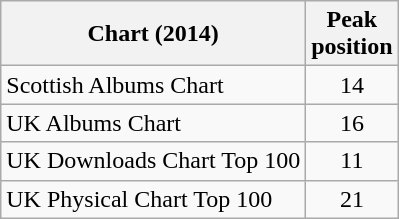<table class="wikitable sortable plainrowheaders" style="text-align:center">
<tr>
<th scope="col">Chart (2014)</th>
<th scope="col">Peak<br>position</th>
</tr>
<tr>
<td style="text-align:left">Scottish Albums Chart</td>
<td>14</td>
</tr>
<tr>
<td style="text-align:left">UK Albums Chart</td>
<td>16</td>
</tr>
<tr>
<td style="text-align:left">UK Downloads Chart Top 100</td>
<td>11</td>
</tr>
<tr>
<td style="text-align:left">UK Physical Chart Top 100</td>
<td>21</td>
</tr>
</table>
